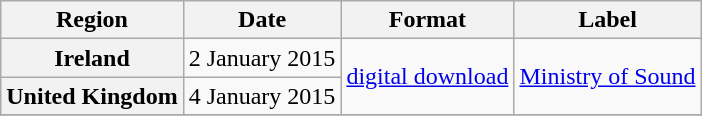<table class="wikitable plainrowheaders">
<tr>
<th scope="col">Region</th>
<th scope="col">Date</th>
<th scope="col">Format</th>
<th scope="col">Label</th>
</tr>
<tr>
<th scope="row">Ireland</th>
<td>2 January 2015</td>
<td rowspan="2"><a href='#'>digital download</a></td>
<td rowspan="2"><a href='#'>Ministry of Sound</a></td>
</tr>
<tr>
<th scope="row">United Kingdom</th>
<td>4 January 2015</td>
</tr>
<tr>
</tr>
</table>
